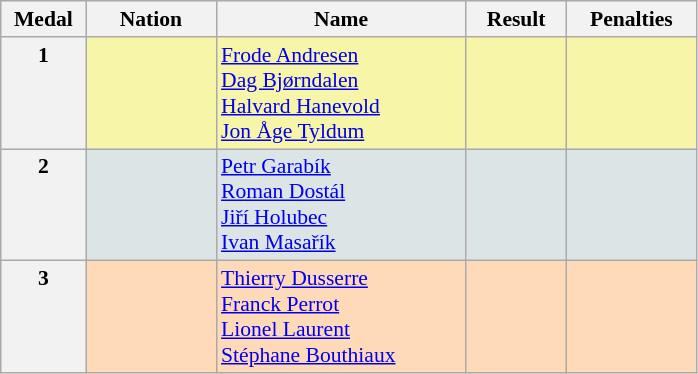<table class=wikitable style="border:1px solid #AAAAAA;font-size:90%">
<tr bgcolor="#E4E4E4">
<th style="border-bottom:1px solid #AAAAAA" width=50>Medal</th>
<th style="border-bottom:1px solid #AAAAAA" width=80>Nation</th>
<th style="border-bottom:1px solid #AAAAAA" width=160>Name</th>
<th style="border-bottom:1px solid #AAAAAA" width=60>Result</th>
<th style="border-bottom:1px solid #AAAAAA" width=80>Penalties</th>
</tr>
<tr align="center" valign="top" bgcolor="#F7F6A8">
<th>1</th>
<td align="left"></td>
<td align="left"><a href='#'>Frode Andresen</a><br><a href='#'>Dag Bjørndalen</a><br><a href='#'>Halvard Hanevold</a><br><a href='#'>Jon Åge Tyldum</a></td>
<td align="right"></td>
<td align="center"><br><br></td>
</tr>
<tr align="center" valign="top" bgcolor="#DCE5E5">
<th>2</th>
<td align="left"></td>
<td align="left"><a href='#'>Petr Garabík</a><br><a href='#'>Roman Dostál</a><br><a href='#'>Jiří Holubec</a><br><a href='#'>Ivan Masařík</a></td>
<td align="right"></td>
<td align="center"><br><br></td>
</tr>
<tr align="center" valign="top" bgcolor="#FFDAB9">
<th>3</th>
<td align="left"></td>
<td align="left"><a href='#'>Thierry Dusserre</a><br><a href='#'>Franck Perrot</a><br><a href='#'>Lionel Laurent</a><br><a href='#'>Stéphane Bouthiaux</a></td>
<td align="right"></td>
<td align="center"><br><br></td>
</tr>
</table>
